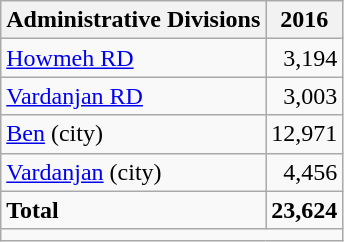<table class="wikitable">
<tr>
<th>Administrative Divisions</th>
<th>2016</th>
</tr>
<tr>
<td><a href='#'>Howmeh RD</a></td>
<td style="text-align: right;">3,194</td>
</tr>
<tr>
<td><a href='#'>Vardanjan RD</a></td>
<td style="text-align: right;">3,003</td>
</tr>
<tr>
<td><a href='#'>Ben</a> (city)</td>
<td style="text-align: right;">12,971</td>
</tr>
<tr>
<td><a href='#'>Vardanjan</a> (city)</td>
<td style="text-align: right;">4,456</td>
</tr>
<tr>
<td><strong>Total</strong></td>
<td style="text-align: right;"><strong>23,624</strong></td>
</tr>
<tr>
<td colspan=2></td>
</tr>
</table>
